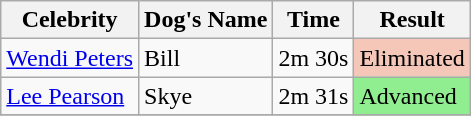<table class="wikitable" text-align: center;">
<tr>
<th>Celebrity</th>
<th>Dog's Name</th>
<th>Time</th>
<th>Result</th>
</tr>
<tr>
<td><a href='#'>Wendi Peters</a></td>
<td>Bill</td>
<td>2m 30s</td>
<td bgcolor=#f4c7b8>Eliminated</td>
</tr>
<tr>
<td><a href='#'>Lee Pearson</a></td>
<td>Skye</td>
<td>2m 31s</td>
<td bgcolor=lightgreen>Advanced</td>
</tr>
<tr>
</tr>
</table>
